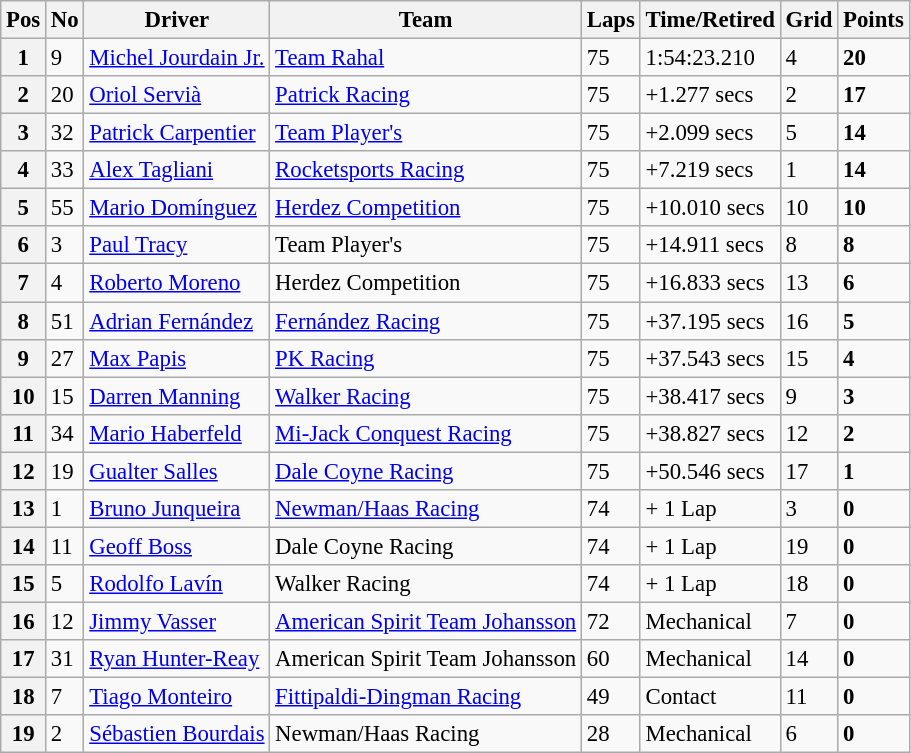<table class="wikitable" style="font-size:95%;">
<tr>
<th>Pos</th>
<th>No</th>
<th>Driver</th>
<th>Team</th>
<th>Laps</th>
<th>Time/Retired</th>
<th>Grid</th>
<th>Points</th>
</tr>
<tr>
<th>1</th>
<td>9</td>
<td> <a href='#'>Michel Jourdain Jr.</a></td>
<td><a href='#'>Team Rahal</a></td>
<td>75</td>
<td>1:54:23.210</td>
<td>4</td>
<td><strong>20</strong></td>
</tr>
<tr>
<th>2</th>
<td>20</td>
<td> <a href='#'>Oriol Servià</a></td>
<td><a href='#'>Patrick Racing</a></td>
<td>75</td>
<td>+1.277 secs</td>
<td>2</td>
<td><strong>17</strong></td>
</tr>
<tr>
<th>3</th>
<td>32</td>
<td> <a href='#'>Patrick Carpentier</a></td>
<td><a href='#'>Team Player's</a></td>
<td>75</td>
<td>+2.099 secs</td>
<td>5</td>
<td><strong>14</strong></td>
</tr>
<tr>
<th>4</th>
<td>33</td>
<td> <a href='#'>Alex Tagliani</a></td>
<td><a href='#'>Rocketsports Racing</a></td>
<td>75</td>
<td>+7.219 secs</td>
<td>1</td>
<td><strong>14</strong></td>
</tr>
<tr>
<th>5</th>
<td>55</td>
<td> <a href='#'>Mario Domínguez</a></td>
<td><a href='#'>Herdez Competition</a></td>
<td>75</td>
<td>+10.010 secs</td>
<td>10</td>
<td><strong>10</strong></td>
</tr>
<tr>
<th>6</th>
<td>3</td>
<td> <a href='#'>Paul Tracy</a></td>
<td>Team Player's</td>
<td>75</td>
<td>+14.911 secs</td>
<td>8</td>
<td><strong>8</strong></td>
</tr>
<tr>
<th>7</th>
<td>4</td>
<td> <a href='#'>Roberto Moreno</a></td>
<td>Herdez Competition</td>
<td>75</td>
<td>+16.833 secs</td>
<td>13</td>
<td><strong>6</strong></td>
</tr>
<tr>
<th>8</th>
<td>51</td>
<td> <a href='#'>Adrian Fernández</a></td>
<td><a href='#'>Fernández Racing</a></td>
<td>75</td>
<td>+37.195 secs</td>
<td>16</td>
<td><strong>5</strong></td>
</tr>
<tr>
<th>9</th>
<td>27</td>
<td> <a href='#'>Max Papis</a></td>
<td><a href='#'>PK Racing</a></td>
<td>75</td>
<td>+37.543 secs</td>
<td>15</td>
<td><strong>4</strong></td>
</tr>
<tr>
<th>10</th>
<td>15</td>
<td> <a href='#'>Darren Manning</a></td>
<td><a href='#'>Walker Racing</a></td>
<td>75</td>
<td>+38.417 secs</td>
<td>9</td>
<td><strong>3</strong></td>
</tr>
<tr>
<th>11</th>
<td>34</td>
<td> <a href='#'>Mario Haberfeld</a></td>
<td><a href='#'>Mi-Jack Conquest Racing</a></td>
<td>75</td>
<td>+38.827 secs</td>
<td>12</td>
<td><strong>2</strong></td>
</tr>
<tr>
<th>12</th>
<td>19</td>
<td> <a href='#'>Gualter Salles</a></td>
<td><a href='#'>Dale Coyne Racing</a></td>
<td>75</td>
<td>+50.546 secs</td>
<td>17</td>
<td><strong>1</strong></td>
</tr>
<tr>
<th>13</th>
<td>1</td>
<td> <a href='#'>Bruno Junqueira</a></td>
<td><a href='#'>Newman/Haas Racing</a></td>
<td>74</td>
<td>+ 1 Lap</td>
<td>3</td>
<td><strong>0</strong></td>
</tr>
<tr>
<th>14</th>
<td>11</td>
<td> <a href='#'>Geoff Boss</a></td>
<td>Dale Coyne Racing</td>
<td>74</td>
<td>+ 1 Lap</td>
<td>19</td>
<td><strong>0</strong></td>
</tr>
<tr>
<th>15</th>
<td>5</td>
<td> <a href='#'>Rodolfo Lavín</a></td>
<td>Walker Racing</td>
<td>74</td>
<td>+ 1 Lap</td>
<td>18</td>
<td><strong>0</strong></td>
</tr>
<tr>
<th>16</th>
<td>12</td>
<td> <a href='#'>Jimmy Vasser</a></td>
<td><a href='#'>American Spirit Team Johansson</a></td>
<td>72</td>
<td>Mechanical</td>
<td>7</td>
<td><strong>0</strong></td>
</tr>
<tr>
<th>17</th>
<td>31</td>
<td> <a href='#'>Ryan Hunter-Reay</a></td>
<td>American Spirit Team Johansson</td>
<td>60</td>
<td>Mechanical</td>
<td>14</td>
<td><strong>0</strong></td>
</tr>
<tr>
<th>18</th>
<td>7</td>
<td> <a href='#'>Tiago Monteiro</a></td>
<td><a href='#'>Fittipaldi-Dingman Racing</a></td>
<td>49</td>
<td>Contact</td>
<td>11</td>
<td><strong>0</strong></td>
</tr>
<tr>
<th>19</th>
<td>2</td>
<td> <a href='#'>Sébastien Bourdais</a></td>
<td>Newman/Haas Racing</td>
<td>28</td>
<td>Mechanical</td>
<td>6</td>
<td><strong>0</strong></td>
</tr>
</table>
